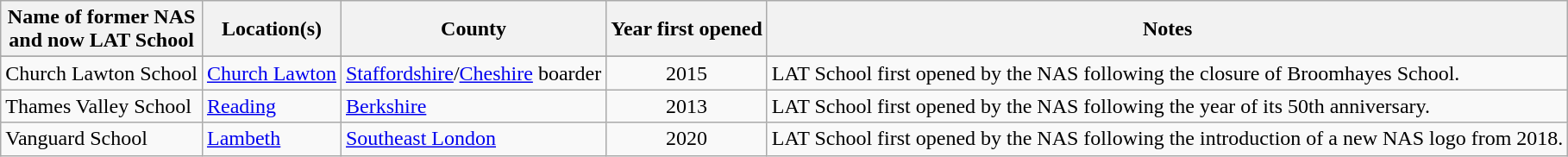<table class="wikitable sortable">
<tr>
<th>Name of former NAS<br>and now LAT School</th>
<th>Location(s)</th>
<th>County</th>
<th>Year first opened</th>
<th>Notes</th>
</tr>
<tr>
</tr>
<tr>
<td>Church Lawton School</td>
<td><a href='#'>Church Lawton</a></td>
<td><a href='#'>Staffordshire</a>/<a href='#'>Cheshire</a> boarder</td>
<td ALIGN="center">2015</td>
<td>LAT School first opened by the NAS following the closure of Broomhayes School.</td>
</tr>
<tr>
<td>Thames Valley School</td>
<td><a href='#'>Reading</a></td>
<td><a href='#'>Berkshire</a></td>
<td ALIGN="center">2013</td>
<td>LAT School first opened by the NAS following the year of its 50th anniversary.</td>
</tr>
<tr>
<td>Vanguard School</td>
<td><a href='#'>Lambeth</a></td>
<td><a href='#'>Southeast London</a></td>
<td ALIGN="center">2020</td>
<td>LAT School first opened by the NAS following the introduction of a new NAS logo from 2018.</td>
</tr>
</table>
